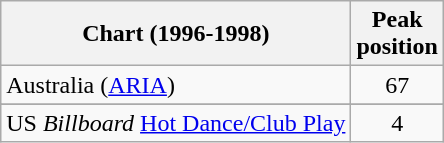<table class="wikitable sortable">
<tr>
<th>Chart (1996-1998)</th>
<th>Peak<br>position</th>
</tr>
<tr>
<td>Australia (<a href='#'>ARIA</a>)</td>
<td align="center">67</td>
</tr>
<tr>
</tr>
<tr>
<td>US <em>Billboard</em> <a href='#'>Hot Dance/Club Play</a></td>
<td align="center">4</td>
</tr>
</table>
